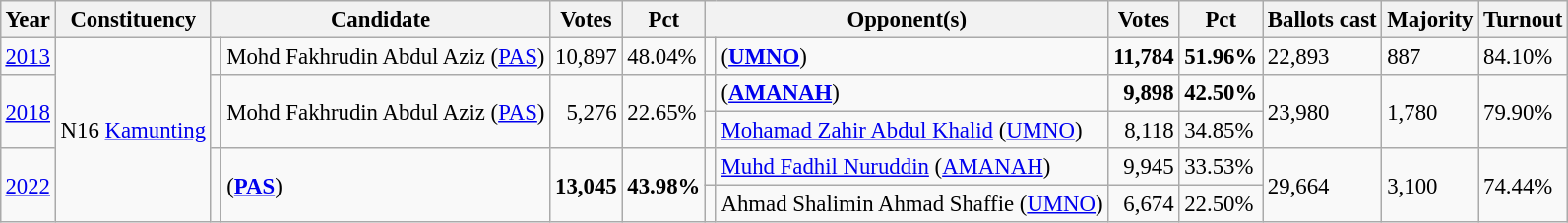<table class="wikitable" style="margin:0.5em ; font-size:95%">
<tr>
<th>Year</th>
<th>Constituency</th>
<th colspan=2>Candidate</th>
<th>Votes</th>
<th>Pct</th>
<th colspan=2>Opponent(s)</th>
<th>Votes</th>
<th>Pct</th>
<th>Ballots cast</th>
<th>Majority</th>
<th>Turnout</th>
</tr>
<tr>
<td><a href='#'>2013</a></td>
<td rowspan=5>N16 <a href='#'>Kamunting</a></td>
<td></td>
<td>Mohd Fakhrudin Abdul Aziz (<a href='#'>PAS</a>)</td>
<td align="right">10,897</td>
<td>48.04%</td>
<td></td>
<td><strong></strong> (<a href='#'><strong>UMNO</strong></a>)</td>
<td align="right"><strong>11,784</strong></td>
<td><strong>51.96%</strong></td>
<td>22,893</td>
<td>887</td>
<td>84.10%</td>
</tr>
<tr>
<td rowspan=2><a href='#'>2018</a></td>
<td rowspan=2 ></td>
<td rowspan=2>Mohd Fakhrudin Abdul Aziz (<a href='#'>PAS</a>)</td>
<td rowspan=2 align="right">5,276</td>
<td rowspan=2>22.65%</td>
<td></td>
<td> (<a href='#'><strong>AMANAH</strong></a>)</td>
<td align="right"><strong>9,898</strong></td>
<td><strong>42.50%</strong></td>
<td rowspan=2>23,980</td>
<td rowspan=2>1,780</td>
<td rowspan=2>79.90%</td>
</tr>
<tr>
<td></td>
<td><a href='#'>Mohamad Zahir Abdul Khalid</a> (<a href='#'>UMNO</a>)</td>
<td align="right">8,118</td>
<td>34.85%</td>
</tr>
<tr>
<td rowspan=2><a href='#'>2022</a></td>
<td rowspan=2 bgcolor=></td>
<td rowspan=2> (<a href='#'><strong>PAS</strong></a>)</td>
<td rowspan=2 align=right><strong>13,045</strong></td>
<td rowspan=2><strong>43.98%</strong></td>
<td></td>
<td><a href='#'>Muhd Fadhil Nuruddin</a> (<a href='#'>AMANAH</a>)</td>
<td align=right>9,945</td>
<td>33.53%</td>
<td rowspan=2>29,664</td>
<td rowspan=2>3,100</td>
<td rowspan=2>74.44%</td>
</tr>
<tr>
<td></td>
<td>Ahmad Shalimin Ahmad Shaffie (<a href='#'>UMNO</a>)</td>
<td align=right>6,674</td>
<td>22.50%</td>
</tr>
</table>
